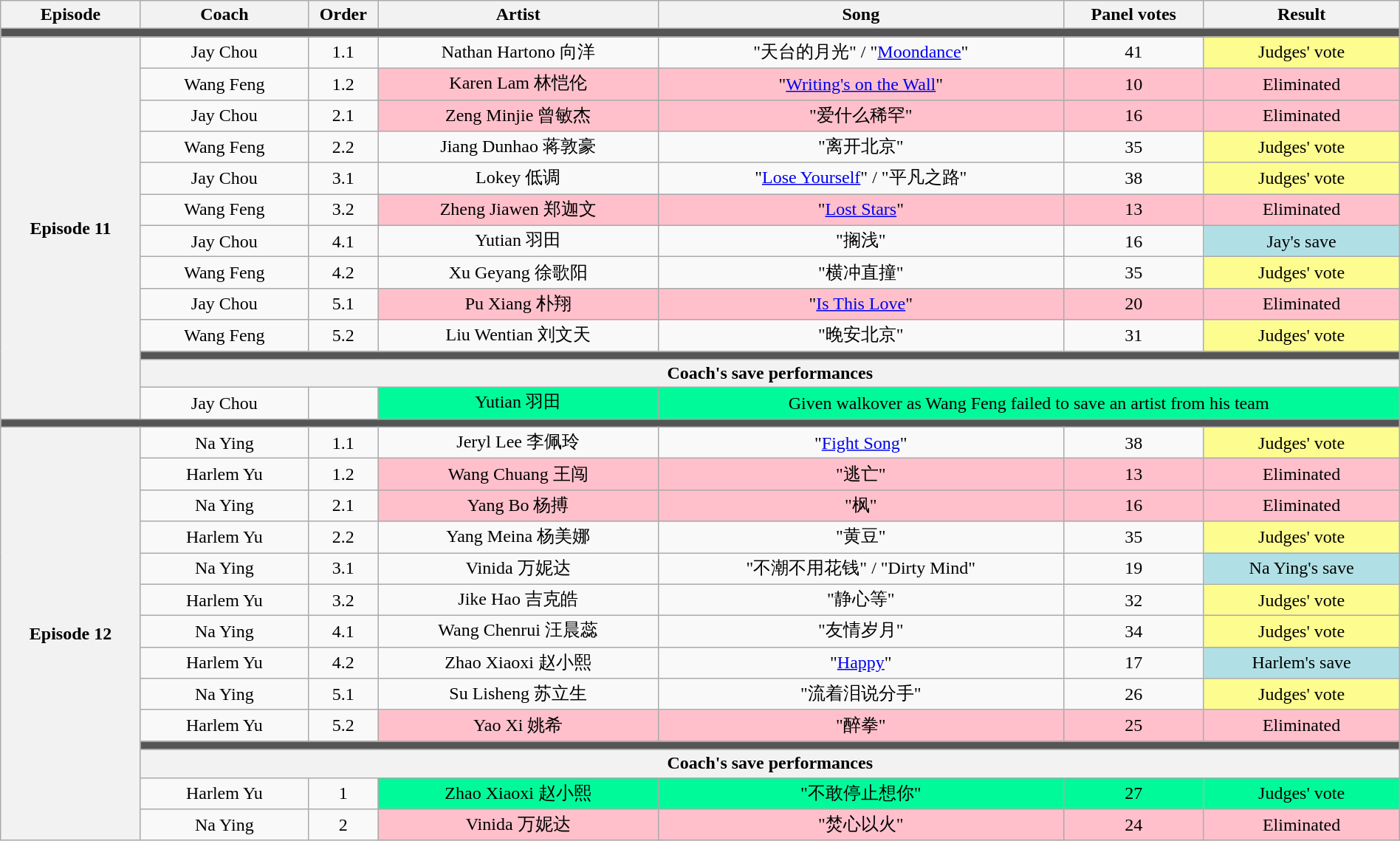<table class="wikitable" style="text-align:center; width:100%;">
<tr>
<th style="width:10%;">Episode</th>
<th style="width:12%;">Coach</th>
<th style="width:05%;">Order</th>
<th style="width:20%;">Artist</th>
<th style="width:29%;">Song</th>
<th style="width:10%;">Panel votes</th>
<th style="width:14%;">Result</th>
</tr>
<tr>
<td colspan="7" style="background:#555;"></td>
</tr>
<tr>
<th rowspan="13" scope="row">Episode 11<br><small></small></th>
<td>Jay Chou</td>
<td>1.1</td>
<td>Nathan Hartono 向洋</td>
<td>"天台的月光" / "<a href='#'>Moondance</a>"</td>
<td>41</td>
<td style="background:#fdfc8f;">Judges' vote</td>
</tr>
<tr>
<td>Wang Feng</td>
<td>1.2</td>
<td style="background:pink;">Karen Lam 林恺伦</td>
<td style="background:pink;">"<a href='#'>Writing's on the Wall</a>"</td>
<td style="background:pink;">10</td>
<td style="background:pink;">Eliminated</td>
</tr>
<tr>
<td>Jay Chou</td>
<td>2.1</td>
<td style="background:pink;">Zeng Minjie 曾敏杰</td>
<td style="background:pink;">"爱什么稀罕"</td>
<td style="background:pink;">16</td>
<td style="background:pink;">Eliminated</td>
</tr>
<tr>
<td>Wang Feng</td>
<td>2.2</td>
<td>Jiang Dunhao 蒋敦豪</td>
<td>"离开北京"</td>
<td>35</td>
<td style="background:#fdfc8f;">Judges' vote</td>
</tr>
<tr>
<td>Jay Chou</td>
<td>3.1</td>
<td>Lokey 低调</td>
<td>"<a href='#'>Lose Yourself</a>" / "平凡之路"</td>
<td>38</td>
<td style="background:#fdfc8f;">Judges' vote</td>
</tr>
<tr>
<td>Wang Feng</td>
<td>3.2</td>
<td style="background:pink;">Zheng Jiawen 郑迦文</td>
<td style="background:pink;">"<a href='#'>Lost Stars</a>"</td>
<td style="background:pink;">13</td>
<td style="background:pink;">Eliminated</td>
</tr>
<tr>
<td>Jay Chou</td>
<td>4.1</td>
<td>Yutian 羽田</td>
<td>"搁浅"</td>
<td>16</td>
<td style="background:#B0E0E6;">Jay's save</td>
</tr>
<tr>
<td>Wang Feng</td>
<td>4.2</td>
<td>Xu Geyang 徐歌阳</td>
<td>"横冲直撞"</td>
<td>35</td>
<td style="background:#fdfc8f;">Judges' vote</td>
</tr>
<tr>
<td>Jay Chou</td>
<td>5.1</td>
<td style="background:pink;">Pu Xiang 朴翔</td>
<td style="background:pink;">"<a href='#'>Is This Love</a>"</td>
<td style="background:pink;">20</td>
<td style="background:pink;">Eliminated</td>
</tr>
<tr>
<td>Wang Feng</td>
<td>5.2</td>
<td>Liu Wentian 刘文天</td>
<td>"晚安北京"</td>
<td>31</td>
<td style="background:#fdfc8f;">Judges' vote</td>
</tr>
<tr>
<td colspan="6" style="background:#555;"></td>
</tr>
<tr>
<th colspan="6">Coach's save performances</th>
</tr>
<tr>
<td>Jay Chou</td>
<td></td>
<td style="background:#00fa9a;">Yutian 羽田</td>
<td colspan=3 style="background:#00fa9a;">Given walkover as Wang Feng failed to save an artist from his team</td>
</tr>
<tr>
<td colspan="7" style="background:#555;"></td>
</tr>
<tr>
<th rowspan="14" scope="row">Episode 12<br><small></small></th>
<td>Na Ying</td>
<td>1.1</td>
<td>Jeryl Lee 李佩玲</td>
<td>"<a href='#'>Fight Song</a>"</td>
<td>38</td>
<td style="background:#fdfc8f;">Judges' vote</td>
</tr>
<tr>
<td>Harlem Yu</td>
<td>1.2</td>
<td style="background:pink;">Wang Chuang 王闯</td>
<td style="background:pink;">"逃亡"</td>
<td style="background:pink;">13</td>
<td style="background:pink;">Eliminated</td>
</tr>
<tr>
<td>Na Ying</td>
<td>2.1</td>
<td style="background:pink;">Yang Bo 杨搏</td>
<td style="background:pink;">"枫"</td>
<td style="background:pink;">16</td>
<td style="background:pink;">Eliminated</td>
</tr>
<tr>
<td>Harlem Yu</td>
<td>2.2</td>
<td>Yang Meina 杨美娜</td>
<td>"黄豆"</td>
<td>35</td>
<td style="background:#fdfc8f;">Judges' vote</td>
</tr>
<tr>
<td>Na Ying</td>
<td>3.1</td>
<td>Vinida 万妮达</td>
<td>"不潮不用花钱" / "Dirty Mind"</td>
<td>19</td>
<td style="background:#B0E0E6;">Na Ying's save</td>
</tr>
<tr>
<td>Harlem Yu</td>
<td>3.2</td>
<td>Jike Hao 吉克皓</td>
<td>"静心等"</td>
<td>32</td>
<td style="background:#fdfc8f;">Judges' vote</td>
</tr>
<tr>
<td>Na Ying</td>
<td>4.1</td>
<td>Wang Chenrui 汪晨蕊</td>
<td>"友情岁月"</td>
<td>34</td>
<td style="background:#fdfc8f;">Judges' vote</td>
</tr>
<tr>
<td>Harlem Yu</td>
<td>4.2</td>
<td>Zhao Xiaoxi 赵小熙</td>
<td>"<a href='#'>Happy</a>"</td>
<td>17</td>
<td style="background:#B0E0E6;">Harlem's save</td>
</tr>
<tr>
<td>Na Ying</td>
<td>5.1</td>
<td>Su Lisheng 苏立生</td>
<td>"流着泪说分手"</td>
<td>26</td>
<td style="background:#fdfc8f;">Judges' vote</td>
</tr>
<tr>
<td>Harlem Yu</td>
<td>5.2</td>
<td style="background:pink;">Yao Xi 姚希</td>
<td style="background:pink;">"醉拳"</td>
<td style="background:pink;">25</td>
<td style="background:pink;">Eliminated</td>
</tr>
<tr>
<td colspan="6" style="background:#555;"></td>
</tr>
<tr>
<th colspan="6">Coach's save performances</th>
</tr>
<tr>
<td>Harlem Yu</td>
<td>1</td>
<td style="background:#00fa9a;">Zhao Xiaoxi 赵小熙</td>
<td style="background:#00fa9a;">"不敢停止想你"</td>
<td style="background:#00fa9a;">27</td>
<td style="background:#00fa9a;">Judges' vote</td>
</tr>
<tr>
<td>Na Ying</td>
<td>2</td>
<td style="background:pink;">Vinida 万妮达</td>
<td style="background:pink;">"焚心以火"</td>
<td style="background:pink;">24</td>
<td style="background:pink;">Eliminated</td>
</tr>
</table>
